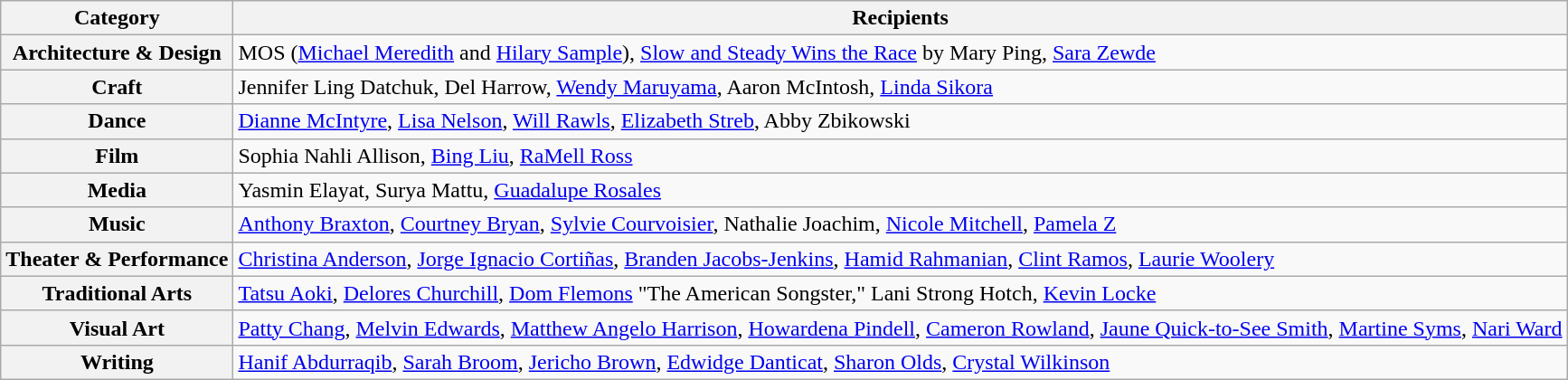<table class=wikitable>
<tr>
<th>Category</th>
<th>Recipients</th>
</tr>
<tr>
<th>Architecture & Design</th>
<td>MOS (<a href='#'>Michael Meredith</a> and <a href='#'>Hilary Sample</a>), <a href='#'>Slow and Steady Wins the Race</a> by Mary Ping, <a href='#'>Sara Zewde</a></td>
</tr>
<tr>
<th>Craft</th>
<td>Jennifer Ling Datchuk, Del Harrow, <a href='#'>Wendy Maruyama</a>, Aaron McIntosh, <a href='#'>Linda Sikora</a></td>
</tr>
<tr>
<th>Dance</th>
<td><a href='#'>Dianne McIntyre</a>, <a href='#'>Lisa Nelson</a>, <a href='#'>Will Rawls</a>, <a href='#'>Elizabeth Streb</a>, Abby Zbikowski</td>
</tr>
<tr>
<th>Film</th>
<td>Sophia Nahli Allison, <a href='#'>Bing Liu</a>, <a href='#'>RaMell Ross</a></td>
</tr>
<tr>
<th>Media</th>
<td>Yasmin Elayat, Surya Mattu, <a href='#'>Guadalupe Rosales</a></td>
</tr>
<tr>
<th>Music</th>
<td><a href='#'>Anthony Braxton</a>, <a href='#'>Courtney Bryan</a>, <a href='#'>Sylvie Courvoisier</a>, Nathalie Joachim, <a href='#'>Nicole Mitchell</a>, <a href='#'>Pamela Z</a></td>
</tr>
<tr>
<th>Theater & Performance</th>
<td><a href='#'>Christina Anderson</a>, <a href='#'>Jorge Ignacio Cortiñas</a>, <a href='#'>Branden Jacobs-Jenkins</a>, <a href='#'>Hamid Rahmanian</a>, <a href='#'>Clint Ramos</a>, <a href='#'>Laurie Woolery</a></td>
</tr>
<tr>
<th>Traditional Arts</th>
<td><a href='#'>Tatsu Aoki</a>, <a href='#'>Delores Churchill</a>, <a href='#'>Dom Flemons</a> "The American Songster," Lani Strong Hotch, <a href='#'>Kevin Locke</a></td>
</tr>
<tr>
<th>Visual Art</th>
<td><a href='#'>Patty Chang</a>, <a href='#'>Melvin Edwards</a>, <a href='#'>Matthew Angelo Harrison</a>, <a href='#'>Howardena Pindell</a>, <a href='#'>Cameron Rowland</a>, <a href='#'>Jaune Quick-to-See Smith</a>, <a href='#'>Martine Syms</a>, <a href='#'>Nari Ward</a></td>
</tr>
<tr>
<th>Writing</th>
<td><a href='#'>Hanif Abdurraqib</a>, <a href='#'>Sarah Broom</a>, <a href='#'>Jericho Brown</a>, <a href='#'>Edwidge Danticat</a>, <a href='#'>Sharon Olds</a>, <a href='#'>Crystal Wilkinson</a></td>
</tr>
</table>
